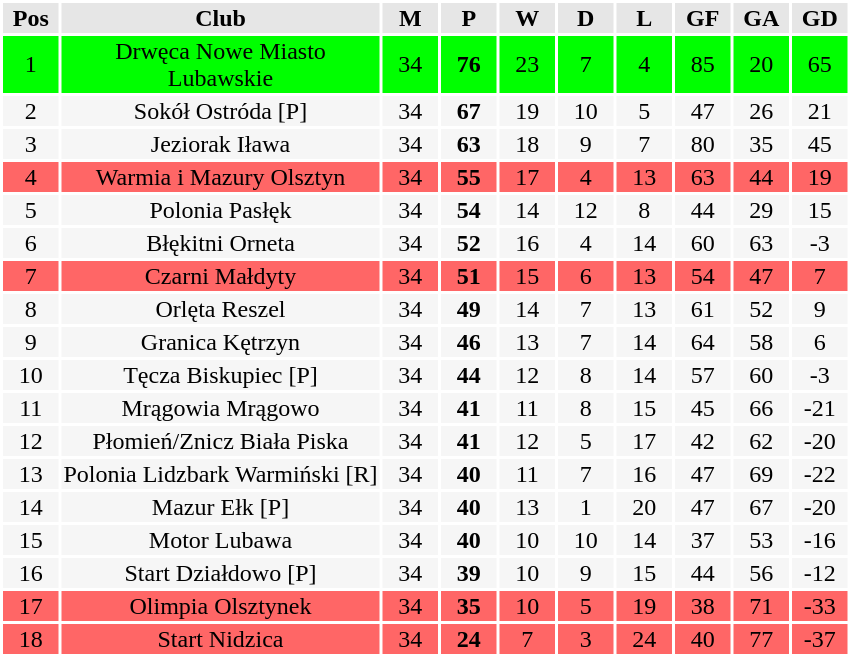<table class="toccolours" style="margin: 0;background:#ffffff;">
<tr bgcolor=#e6e6e6>
<th width=35px>Pos</th>
<th width=210px>Club</th>
<th width=35px>M</th>
<th width=35px>P</th>
<th width=35px>W</th>
<th width=35px>D</th>
<th width=35px>L</th>
<th width=35px>GF</th>
<th width=35px>GA</th>
<th width=35px>GD</th>
</tr>
<tr align=center bgcolor=#00FF00>
<td>1</td>
<td>Drwęca Nowe Miasto Lubawskie</td>
<td>34</td>
<td><strong>76</strong></td>
<td>23</td>
<td>7</td>
<td>4</td>
<td>85</td>
<td>20</td>
<td>65</td>
</tr>
<tr align=center bgcolor=#f6f6f6>
<td>2</td>
<td>Sokół Ostróda [P]</td>
<td>34</td>
<td><strong>67</strong></td>
<td>19</td>
<td>10</td>
<td>5</td>
<td>47</td>
<td>26</td>
<td>21</td>
</tr>
<tr align=center bgcolor=#f6f6f6>
<td>3</td>
<td>Jeziorak Iława</td>
<td>34</td>
<td><strong>63</strong></td>
<td>18</td>
<td>9</td>
<td>7</td>
<td>80</td>
<td>35</td>
<td>45</td>
</tr>
<tr align=center bgcolor=#ff6666>
<td>4</td>
<td>Warmia i Mazury Olsztyn</td>
<td>34</td>
<td><strong>55</strong></td>
<td>17</td>
<td>4</td>
<td>13</td>
<td>63</td>
<td>44</td>
<td>19</td>
</tr>
<tr align=center bgcolor=#f6f6f6>
<td>5</td>
<td>Polonia Pasłęk</td>
<td>34</td>
<td><strong>54</strong></td>
<td>14</td>
<td>12</td>
<td>8</td>
<td>44</td>
<td>29</td>
<td>15</td>
</tr>
<tr align=center bgcolor=#f6f6f6>
<td>6</td>
<td>Błękitni Orneta</td>
<td>34</td>
<td><strong>52</strong></td>
<td>16</td>
<td>4</td>
<td>14</td>
<td>60</td>
<td>63</td>
<td>-3</td>
</tr>
<tr align=center bgcolor=#ff6666>
<td>7</td>
<td>Czarni Małdyty</td>
<td>34</td>
<td><strong>51</strong></td>
<td>15</td>
<td>6</td>
<td>13</td>
<td>54</td>
<td>47</td>
<td>7</td>
</tr>
<tr align=center bgcolor=#f6f6f6>
<td>8</td>
<td>Orlęta Reszel</td>
<td>34</td>
<td><strong>49</strong></td>
<td>14</td>
<td>7</td>
<td>13</td>
<td>61</td>
<td>52</td>
<td>9</td>
</tr>
<tr align=center bgcolor=#f6f6f6>
<td>9</td>
<td>Granica Kętrzyn</td>
<td>34</td>
<td><strong>46</strong></td>
<td>13</td>
<td>7</td>
<td>14</td>
<td>64</td>
<td>58</td>
<td>6</td>
</tr>
<tr align=center bgcolor=#f6f6f6>
<td>10</td>
<td>Tęcza Biskupiec [P]</td>
<td>34</td>
<td><strong>44</strong></td>
<td>12</td>
<td>8</td>
<td>14</td>
<td>57</td>
<td>60</td>
<td>-3</td>
</tr>
<tr align=center bgcolor=#f6f6f6>
<td>11</td>
<td>Mrągowia Mrągowo</td>
<td>34</td>
<td><strong>41</strong></td>
<td>11</td>
<td>8</td>
<td>15</td>
<td>45</td>
<td>66</td>
<td>-21</td>
</tr>
<tr align=center bgcolor=#f6f6f6>
<td>12</td>
<td>Płomień/Znicz Biała Piska</td>
<td>34</td>
<td><strong>41</strong></td>
<td>12</td>
<td>5</td>
<td>17</td>
<td>42</td>
<td>62</td>
<td>-20</td>
</tr>
<tr align=center bgcolor=#f6f6f6>
<td>13</td>
<td>Polonia Lidzbark Warmiński [R]</td>
<td>34</td>
<td><strong>40</strong></td>
<td>11</td>
<td>7</td>
<td>16</td>
<td>47</td>
<td>69</td>
<td>-22</td>
</tr>
<tr align=center bgcolor=#f6f6f6>
<td>14</td>
<td>Mazur Ełk [P]</td>
<td>34</td>
<td><strong>40</strong></td>
<td>13</td>
<td>1</td>
<td>20</td>
<td>47</td>
<td>67</td>
<td>-20</td>
</tr>
<tr align=center bgcolor=#f6f6f6>
<td>15</td>
<td>Motor Lubawa</td>
<td>34</td>
<td><strong>40</strong></td>
<td>10</td>
<td>10</td>
<td>14</td>
<td>37</td>
<td>53</td>
<td>-16</td>
</tr>
<tr align=center bgcolor=#f6f6f6>
<td>16</td>
<td>Start Działdowo [P]</td>
<td>34</td>
<td><strong>39</strong></td>
<td>10</td>
<td>9</td>
<td>15</td>
<td>44</td>
<td>56</td>
<td>-12</td>
</tr>
<tr align=center bgcolor=#ff6666>
<td>17</td>
<td>Olimpia Olsztynek</td>
<td>34</td>
<td><strong>35</strong></td>
<td>10</td>
<td>5</td>
<td>19</td>
<td>38</td>
<td>71</td>
<td>-33</td>
</tr>
<tr align=center bgcolor=#ff6666>
<td>18</td>
<td>Start Nidzica</td>
<td>34</td>
<td><strong>24</strong></td>
<td>7</td>
<td>3</td>
<td>24</td>
<td>40</td>
<td>77</td>
<td>-37</td>
</tr>
</table>
